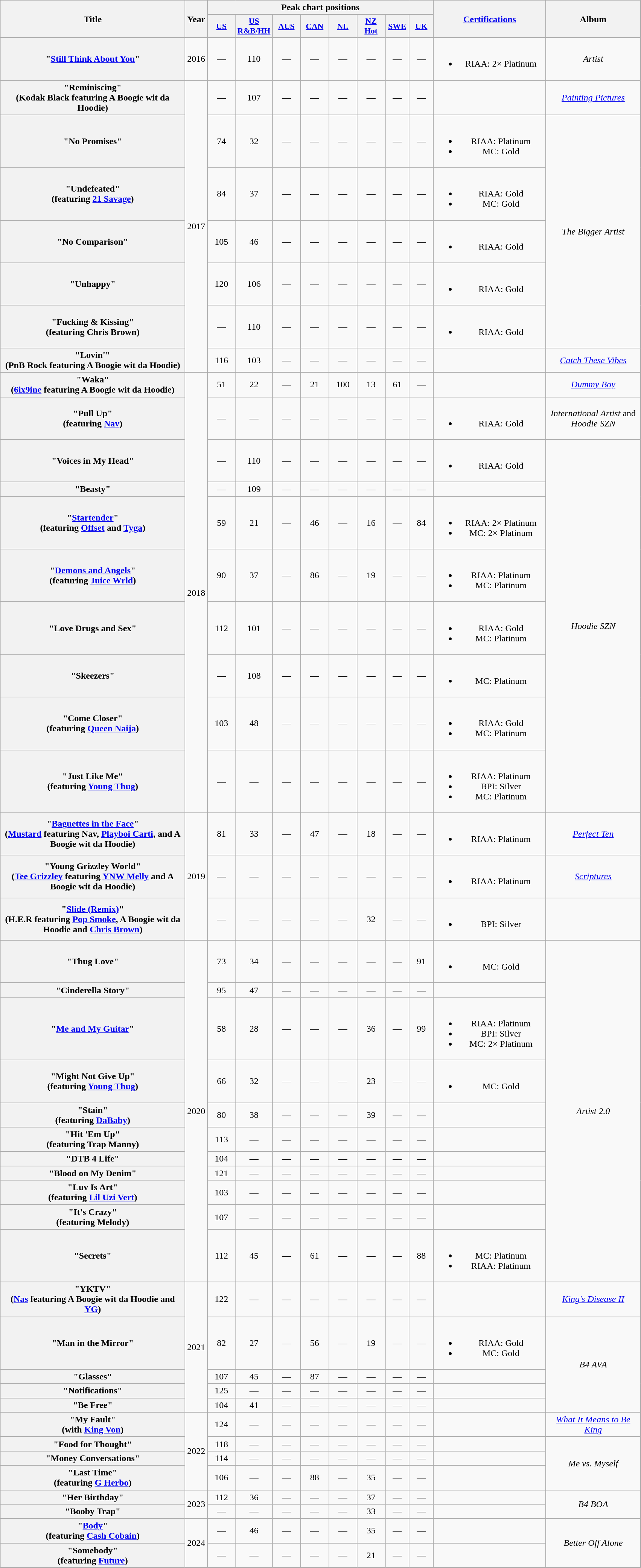<table class="wikitable plainrowheaders" style="text-align:center;">
<tr>
<th scope="col" rowspan="2" style="width:20em;">Title</th>
<th scope="col" rowspan="2" style="width:1em;">Year</th>
<th scope="col" colspan="8">Peak chart positions</th>
<th scope="col" rowspan="2" style="width:12em;"><a href='#'>Certifications</a></th>
<th scope="col" rowspan="2" style="width:10em;">Album</th>
</tr>
<tr>
<th scope="col" style="width:3em;font-size:90%;"><a href='#'>US</a><br></th>
<th scope="col" style="width:3em;font-size:90%;"><a href='#'>US<br>R&B/HH</a><br></th>
<th scope="col" style="width:3em;font-size:90%;"><a href='#'>AUS</a><br></th>
<th scope="col" style="width:3em;font-size:90%;"><a href='#'>CAN</a><br></th>
<th scope="col" style="width:3em;font-size:90%;"><a href='#'>NL</a><br></th>
<th scope="col" style="width:3em;font-size:90%";><a href='#'>NZ<br>Hot</a><br></th>
<th scope="col" style="width:2.5em;font-size:90%;"><a href='#'>SWE</a><br></th>
<th scope="col" style="width:2.5em;font-size:90%;"><a href='#'>UK</a><br></th>
</tr>
<tr>
<th scope="row">"<a href='#'>Still Think About You</a>"</th>
<td>2016</td>
<td>—</td>
<td>110</td>
<td>—</td>
<td>—</td>
<td>—</td>
<td>—</td>
<td>—</td>
<td>—</td>
<td><br><ul><li>RIAA: 2× Platinum</li></ul></td>
<td><em>Artist</em></td>
</tr>
<tr>
<th scope="row">"Reminiscing"<br><span>(Kodak Black featuring A Boogie wit da Hoodie)</span></th>
<td rowspan="7">2017</td>
<td>—</td>
<td>107</td>
<td>—</td>
<td>—</td>
<td>—</td>
<td>—</td>
<td>—</td>
<td>—</td>
<td></td>
<td><em><a href='#'>Painting Pictures</a></em></td>
</tr>
<tr>
<th scope="row">"No Promises"</th>
<td>74</td>
<td>32</td>
<td>—</td>
<td>—</td>
<td>—</td>
<td>—</td>
<td>—</td>
<td>—</td>
<td><br><ul><li>RIAA: Platinum</li><li>MC: Gold</li></ul></td>
<td rowspan="5"><em>The Bigger Artist</em></td>
</tr>
<tr>
<th scope="row">"Undefeated"<br><span>(featuring <a href='#'>21 Savage</a>)</span></th>
<td>84</td>
<td>37</td>
<td>—</td>
<td>—</td>
<td>—</td>
<td>—</td>
<td>—</td>
<td>—</td>
<td><br><ul><li>RIAA: Gold</li><li>MC: Gold</li></ul></td>
</tr>
<tr>
<th scope="row">"No Comparison"</th>
<td>105</td>
<td>46</td>
<td>—</td>
<td>—</td>
<td>—</td>
<td>—</td>
<td>—</td>
<td>—</td>
<td><br><ul><li>RIAA: Gold</li></ul></td>
</tr>
<tr>
<th scope="row">"Unhappy"</th>
<td>120</td>
<td>106</td>
<td>—</td>
<td>—</td>
<td>—</td>
<td>—</td>
<td>—</td>
<td>—</td>
<td><br><ul><li>RIAA: Gold</li></ul></td>
</tr>
<tr>
<th scope="row">"Fucking & Kissing"<br><span>(featuring Chris Brown)</span></th>
<td>—</td>
<td>110</td>
<td>—</td>
<td>—</td>
<td>—</td>
<td>—</td>
<td>—</td>
<td>—</td>
<td><br><ul><li>RIAA: Gold</li></ul></td>
</tr>
<tr>
<th scope="row">"Lovin'"<br><span>(PnB Rock featuring A Boogie wit da Hoodie)</span></th>
<td>116</td>
<td>103</td>
<td>—</td>
<td>—</td>
<td>—</td>
<td>—</td>
<td>—</td>
<td>—</td>
<td></td>
<td><em><a href='#'>Catch These Vibes</a></em></td>
</tr>
<tr>
<th scope="row">"Waka"<br><span>(<a href='#'>6ix9ine</a> featuring A Boogie wit da Hoodie)</span></th>
<td rowspan="10">2018</td>
<td>51</td>
<td>22</td>
<td>—</td>
<td>21</td>
<td>100</td>
<td>13</td>
<td>61</td>
<td>—</td>
<td></td>
<td><em><a href='#'>Dummy Boy</a></em></td>
</tr>
<tr>
<th scope="row">"Pull Up"<br><span>(featuring <a href='#'>Nav</a>)</span></th>
<td>—</td>
<td>—</td>
<td>—</td>
<td>—</td>
<td>—</td>
<td>—</td>
<td>—</td>
<td>—</td>
<td><br><ul><li>RIAA: Gold</li></ul></td>
<td><em>International Artist</em> and <em>Hoodie SZN</em></td>
</tr>
<tr>
<th scope="row">"Voices in My Head"</th>
<td>—</td>
<td>110</td>
<td>—</td>
<td>—</td>
<td>—</td>
<td>—</td>
<td>—</td>
<td>—</td>
<td><br><ul><li>RIAA: Gold</li></ul></td>
<td rowspan="8"><em>Hoodie SZN</em></td>
</tr>
<tr>
<th scope="row">"Beasty"</th>
<td>—</td>
<td>109</td>
<td>—</td>
<td>—</td>
<td>—</td>
<td>—</td>
<td>—</td>
<td>—</td>
<td></td>
</tr>
<tr>
<th scope="row">"<a href='#'>Startender</a>"<br><span>(featuring <a href='#'>Offset</a> and <a href='#'>Tyga</a>)</span></th>
<td>59</td>
<td>21</td>
<td>—</td>
<td>46</td>
<td>—</td>
<td>16</td>
<td>—</td>
<td>84</td>
<td><br><ul><li>RIAA: 2× Platinum</li><li>MC: 2× Platinum</li></ul></td>
</tr>
<tr>
<th scope="row">"<a href='#'>Demons and Angels</a>"<br><span>(featuring <a href='#'>Juice Wrld</a>)</span></th>
<td>90</td>
<td>37</td>
<td>—</td>
<td>86</td>
<td>—</td>
<td>19</td>
<td>—</td>
<td>—</td>
<td><br><ul><li>RIAA: Platinum</li><li>MC: Platinum</li></ul></td>
</tr>
<tr>
<th scope="row">"Love Drugs and Sex"</th>
<td>112</td>
<td>101</td>
<td>—</td>
<td>—</td>
<td>—</td>
<td>—</td>
<td>—</td>
<td>—</td>
<td><br><ul><li>RIAA: Gold</li><li>MC: Platinum</li></ul></td>
</tr>
<tr>
<th scope="row">"Skeezers"</th>
<td>—</td>
<td>108</td>
<td>—</td>
<td>—</td>
<td>—</td>
<td>—</td>
<td>—</td>
<td>—</td>
<td><br><ul><li>MC: Platinum</li></ul></td>
</tr>
<tr>
<th scope="row">"Come Closer"<br><span>(featuring <a href='#'>Queen Naija</a>)</span></th>
<td>103</td>
<td>48</td>
<td>—</td>
<td>—</td>
<td>—</td>
<td>—</td>
<td>—</td>
<td>—</td>
<td><br><ul><li>RIAA: Gold</li><li>MC: Platinum</li></ul></td>
</tr>
<tr>
<th scope="row">"Just Like Me"<br><span>(featuring <a href='#'>Young Thug</a>)</span></th>
<td>—</td>
<td>—</td>
<td>—</td>
<td>—</td>
<td>—</td>
<td>—</td>
<td>—</td>
<td>—</td>
<td><br><ul><li>RIAA: Platinum</li><li>BPI: Silver</li><li>MC: Platinum</li></ul></td>
</tr>
<tr>
<th scope="row">"<a href='#'>Baguettes in the Face</a>"<br><span>(<a href='#'>Mustard</a> featuring Nav, <a href='#'>Playboi Carti</a>, and A Boogie wit da Hoodie)</span></th>
<td rowspan="3">2019</td>
<td>81</td>
<td>33</td>
<td>—</td>
<td>47</td>
<td>—</td>
<td>18</td>
<td>—</td>
<td>—</td>
<td><br><ul><li>RIAA: Platinum</li></ul></td>
<td><em><a href='#'>Perfect Ten</a></em></td>
</tr>
<tr>
<th scope="row">"Young Grizzley World"<br><span>(<a href='#'>Tee Grizzley</a> featuring <a href='#'>YNW Melly</a> and A Boogie wit da Hoodie)</span></th>
<td>—</td>
<td>—</td>
<td>—</td>
<td>—</td>
<td>—</td>
<td>—</td>
<td>—</td>
<td>—</td>
<td><br><ul><li>RIAA: Platinum</li></ul></td>
<td><em><a href='#'>Scriptures</a></em></td>
</tr>
<tr>
<th scope="row">"<a href='#'>Slide (Remix)</a>"<br><span>(H.E.R featuring <a href='#'>Pop Smoke</a>, A Boogie wit da Hoodie and <a href='#'>Chris Brown</a>)</span></th>
<td>—</td>
<td>—</td>
<td>—</td>
<td>—</td>
<td>—</td>
<td>32</td>
<td>—</td>
<td>—</td>
<td><br><ul><li>BPI: Silver</li></ul></td>
<td></td>
</tr>
<tr>
<th scope="row">"Thug Love"</th>
<td rowspan="11">2020</td>
<td>73</td>
<td>34</td>
<td>—</td>
<td>—</td>
<td>—</td>
<td>—</td>
<td>—</td>
<td>91</td>
<td><br><ul><li>MC: Gold</li></ul></td>
<td rowspan="11"><em>Artist 2.0</em></td>
</tr>
<tr>
<th scope="row">"Cinderella Story"</th>
<td>95</td>
<td>47</td>
<td>—</td>
<td>—</td>
<td>—</td>
<td>—</td>
<td>—</td>
<td>—</td>
<td></td>
</tr>
<tr>
<th scope="row">"<a href='#'>Me and My Guitar</a>"</th>
<td>58</td>
<td>28</td>
<td>—</td>
<td>—</td>
<td>—</td>
<td>36</td>
<td>—</td>
<td>99</td>
<td><br><ul><li>RIAA: Platinum</li><li>BPI: Silver</li><li>MC: 2× Platinum</li></ul></td>
</tr>
<tr>
<th scope="row">"Might Not Give Up"<br><span>(featuring <a href='#'>Young Thug</a>)</span></th>
<td>66</td>
<td>32</td>
<td>—</td>
<td>—</td>
<td>—</td>
<td>23</td>
<td>—</td>
<td>—</td>
<td><br><ul><li>MC: Gold</li></ul></td>
</tr>
<tr>
<th scope="row">"Stain"<br><span>(featuring <a href='#'>DaBaby</a>)</span></th>
<td>80</td>
<td>38</td>
<td>—</td>
<td>—</td>
<td>—</td>
<td>39</td>
<td>—</td>
<td>—</td>
<td></td>
</tr>
<tr>
<th scope="row">"Hit 'Em Up"<br><span>(featuring Trap Manny)</span></th>
<td>113</td>
<td>—</td>
<td>—</td>
<td>—</td>
<td>—</td>
<td>—</td>
<td>—</td>
<td>—</td>
<td></td>
</tr>
<tr>
<th scope="row">"DTB 4 Life"</th>
<td>104</td>
<td>—</td>
<td>—</td>
<td>—</td>
<td>—</td>
<td>—</td>
<td>—</td>
<td>—</td>
<td></td>
</tr>
<tr>
<th scope="row">"Blood on My Denim"</th>
<td>121</td>
<td>—</td>
<td>—</td>
<td>—</td>
<td>—</td>
<td>—</td>
<td>—</td>
<td>—</td>
<td></td>
</tr>
<tr>
<th scope="row">"Luv Is Art"<br><span>(featuring <a href='#'>Lil Uzi Vert</a>)</span></th>
<td>103</td>
<td>—</td>
<td>—</td>
<td>—</td>
<td>—</td>
<td>—</td>
<td>—</td>
<td>—</td>
<td></td>
</tr>
<tr>
<th scope="row">"It's Crazy"<br><span>(featuring Melody)</span></th>
<td>107</td>
<td>—</td>
<td>—</td>
<td>—</td>
<td>—</td>
<td>—</td>
<td>—</td>
<td>—</td>
<td></td>
</tr>
<tr>
<th scope="row">"Secrets"</th>
<td>112</td>
<td>45</td>
<td>—</td>
<td>61</td>
<td>—</td>
<td>—</td>
<td>—</td>
<td>88</td>
<td><br><ul><li>MC: Platinum</li><li>RIAA: Platinum</li></ul></td>
</tr>
<tr>
<th scope="row">"YKTV"<br><span>(<a href='#'>Nas</a> featuring A Boogie wit da Hoodie and <a href='#'>YG</a>)</span></th>
<td rowspan="5">2021</td>
<td>122</td>
<td>—</td>
<td>—</td>
<td>—</td>
<td>—</td>
<td>—</td>
<td>—</td>
<td>—</td>
<td></td>
<td><em><a href='#'>King's Disease II</a></em></td>
</tr>
<tr>
<th scope="row">"Man in the Mirror"</th>
<td>82</td>
<td>27</td>
<td>—</td>
<td>56</td>
<td>—</td>
<td>19</td>
<td>—</td>
<td>—</td>
<td><br><ul><li>RIAA: Gold</li><li>MC: Gold</li></ul></td>
<td rowspan="4"><em>B4 AVA</em></td>
</tr>
<tr>
<th scope="row">"Glasses"</th>
<td>107</td>
<td>45</td>
<td>—</td>
<td>87</td>
<td>—</td>
<td>—</td>
<td>—</td>
<td>—</td>
<td></td>
</tr>
<tr>
<th scope="row">"Notifications"</th>
<td>125</td>
<td>—</td>
<td>—</td>
<td>—</td>
<td>—</td>
<td>—</td>
<td>—</td>
<td>—</td>
<td></td>
</tr>
<tr>
<th scope="row">"Be Free"</th>
<td>104</td>
<td>41</td>
<td>—</td>
<td>—</td>
<td>—</td>
<td>—</td>
<td>—</td>
<td>—</td>
<td></td>
</tr>
<tr>
<th scope="row">"My Fault"<br><span>(with <a href='#'>King Von</a>)</span></th>
<td rowspan="4">2022</td>
<td>124</td>
<td>—</td>
<td>—</td>
<td>—</td>
<td>—</td>
<td>—</td>
<td>—</td>
<td>—</td>
<td></td>
<td><em><a href='#'>What It Means to Be King</a></em></td>
</tr>
<tr>
<th scope="row">"Food for Thought"</th>
<td>118</td>
<td>—</td>
<td>—</td>
<td>—</td>
<td>—</td>
<td>—</td>
<td>—</td>
<td>—</td>
<td></td>
<td rowspan="3"><em>Me vs. Myself</em></td>
</tr>
<tr>
<th scope="row">"Money Conversations"</th>
<td>114</td>
<td>—</td>
<td>—</td>
<td>—</td>
<td>—</td>
<td>—</td>
<td>—</td>
<td>—</td>
<td></td>
</tr>
<tr>
<th scope="row">"Last Time"<br><span>(featuring <a href='#'>G Herbo</a>)</span></th>
<td>106</td>
<td>—</td>
<td>—</td>
<td>88</td>
<td>—</td>
<td>35</td>
<td>—</td>
<td>—</td>
<td></td>
</tr>
<tr>
<th scope="row">"Her Birthday"</th>
<td rowspan="2">2023</td>
<td>112</td>
<td>36</td>
<td>—</td>
<td>—</td>
<td>—</td>
<td>37</td>
<td>—</td>
<td>—</td>
<td></td>
<td rowspan="2"><em>B4 BOA</em></td>
</tr>
<tr>
<th scope="row">"Booby Trap"</th>
<td>—</td>
<td>—</td>
<td>—</td>
<td>—</td>
<td>—</td>
<td>33</td>
<td>—</td>
<td>—</td>
<td></td>
</tr>
<tr>
<th scope="row">"<a href='#'>Body</a>"<br><span>(featuring <a href='#'>Cash Cobain</a>)</span></th>
<td rowspan="2">2024</td>
<td>—</td>
<td>46</td>
<td>—</td>
<td>—</td>
<td>—</td>
<td>35</td>
<td>—</td>
<td>—</td>
<td></td>
<td rowspan="2"><em>Better Off Alone</em></td>
</tr>
<tr>
<th scope="row">"Somebody"<br><span>(featuring <a href='#'>Future</a>)</span></th>
<td>—</td>
<td>—</td>
<td>—</td>
<td>—</td>
<td>—</td>
<td>21</td>
<td>—</td>
<td>—</td>
<td></td>
</tr>
</table>
